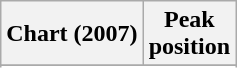<table class="wikitable sortable plainrowheaders" style="text-align:center">
<tr>
<th>Chart (2007)</th>
<th>Peak<br>position</th>
</tr>
<tr>
</tr>
<tr>
</tr>
<tr>
</tr>
<tr>
</tr>
<tr>
</tr>
<tr>
</tr>
<tr>
</tr>
<tr>
</tr>
<tr>
</tr>
<tr>
</tr>
<tr>
</tr>
<tr>
</tr>
<tr>
</tr>
<tr>
</tr>
<tr>
</tr>
</table>
